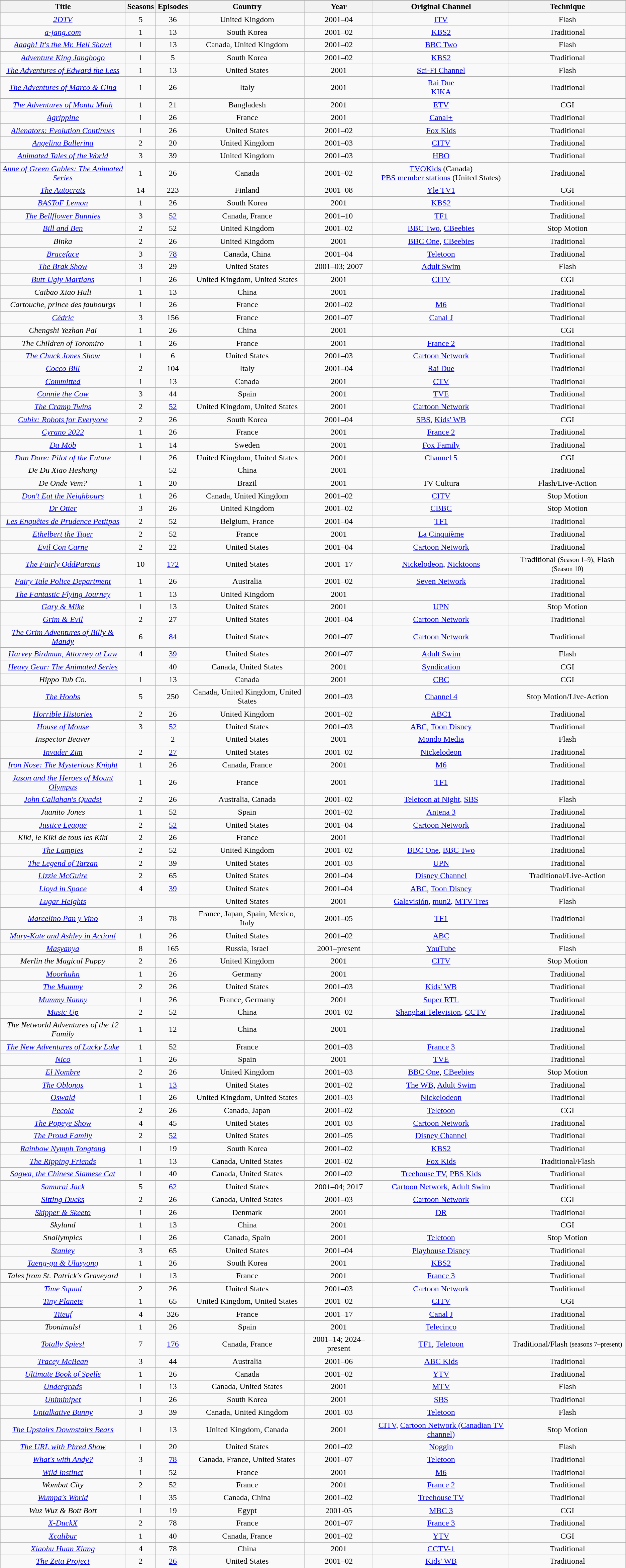<table class="wikitable sortable" style="text-align:center;">
<tr>
</tr>
<tr>
<th scope="col">Title</th>
<th scope="col">Seasons</th>
<th scope="col">Episodes</th>
<th scope="col">Country</th>
<th scope="col">Year</th>
<th scope="col">Original Channel</th>
<th scope="col">Technique</th>
</tr>
<tr>
<td><em><a href='#'>2DTV</a></em></td>
<td>5</td>
<td>36</td>
<td>United Kingdom</td>
<td>2001–04</td>
<td><a href='#'>ITV</a></td>
<td>Flash</td>
</tr>
<tr>
<td><em><a href='#'>a-jang.com</a></em></td>
<td>1</td>
<td>13</td>
<td>South Korea</td>
<td>2001–02</td>
<td><a href='#'>KBS2</a></td>
<td>Traditional</td>
</tr>
<tr>
<td><em><a href='#'>Aaagh! It's the Mr. Hell Show!</a></em></td>
<td>1</td>
<td>13</td>
<td>Canada, United Kingdom</td>
<td>2001–02</td>
<td><a href='#'>BBC Two</a></td>
<td>Flash</td>
</tr>
<tr>
<td><em><a href='#'>Adventure King Jangbogo</a></em></td>
<td>1</td>
<td>5</td>
<td>South Korea</td>
<td>2001–02</td>
<td><a href='#'>KBS2</a></td>
<td>Traditional</td>
</tr>
<tr>
<td><em><a href='#'>The Adventures of Edward the Less</a></em></td>
<td>1</td>
<td>13</td>
<td>United States</td>
<td>2001</td>
<td><a href='#'>Sci-Fi Channel</a></td>
<td>Flash</td>
</tr>
<tr>
<td data-sort-value="Adventures of Marco & Gina"><em><a href='#'>The Adventures of Marco & Gina</a></em></td>
<td>1</td>
<td>26</td>
<td>Italy</td>
<td>2001</td>
<td><a href='#'>Rai Due</a><br><a href='#'>KIKA</a></td>
<td>Traditional</td>
</tr>
<tr>
<td data-sort-value="Adventures of Montu Miah"><em><a href='#'>The Adventures of Montu Miah</a></em></td>
<td>1</td>
<td>21</td>
<td>Bangladesh</td>
<td>2001</td>
<td><a href='#'>ETV</a></td>
<td>CGI</td>
</tr>
<tr>
<td><em><a href='#'>Agrippine</a></em></td>
<td>1</td>
<td>26</td>
<td>France</td>
<td>2001</td>
<td><a href='#'>Canal+</a></td>
<td>Traditional</td>
</tr>
<tr>
<td><em><a href='#'>Alienators: Evolution Continues</a></em></td>
<td>1</td>
<td>26</td>
<td>United States</td>
<td>2001–02</td>
<td><a href='#'>Fox Kids</a></td>
<td>Traditional</td>
</tr>
<tr>
<td><em><a href='#'>Angelina Ballerina</a></em></td>
<td>2</td>
<td>20</td>
<td>United Kingdom</td>
<td>2001–03</td>
<td><a href='#'>CITV</a></td>
<td>Traditional</td>
</tr>
<tr>
<td><em><a href='#'>Animated Tales of the World</a></em></td>
<td>3</td>
<td>39</td>
<td>United Kingdom</td>
<td>2001–03</td>
<td><a href='#'>HBO</a></td>
<td>Traditional</td>
</tr>
<tr>
<td><em><a href='#'>Anne of Green Gables: The Animated Series</a></em></td>
<td>1</td>
<td>26</td>
<td>Canada</td>
<td>2001–02</td>
<td><a href='#'>TVOKids</a> (Canada)<br><a href='#'>PBS</a> <a href='#'>member stations</a> (United States)</td>
<td>Traditional</td>
</tr>
<tr>
<td><em><a href='#'>The Autocrats</a></em></td>
<td>14</td>
<td>223</td>
<td>Finland</td>
<td>2001–08</td>
<td><a href='#'>Yle TV1</a></td>
<td>CGI</td>
</tr>
<tr>
<td><em><a href='#'>BASToF Lemon</a></em></td>
<td>1</td>
<td>26</td>
<td>South Korea</td>
<td>2001</td>
<td><a href='#'>KBS2</a></td>
<td>Traditional</td>
</tr>
<tr>
<td data-sort-value="Bellflower Bunnies"><em><a href='#'>The Bellflower Bunnies</a></em></td>
<td>3</td>
<td><a href='#'>52</a></td>
<td>Canada, France</td>
<td>2001–10</td>
<td><a href='#'>TF1</a></td>
<td>Traditional</td>
</tr>
<tr>
<td><em><a href='#'>Bill and Ben</a></em></td>
<td>2</td>
<td>52</td>
<td>United Kingdom</td>
<td>2001–02</td>
<td><a href='#'>BBC Two</a>, <a href='#'>CBeebies</a></td>
<td>Stop Motion</td>
</tr>
<tr>
<td><em>Binka</em></td>
<td>2</td>
<td>26</td>
<td>United Kingdom</td>
<td>2001</td>
<td><a href='#'>BBC One</a>, <a href='#'>CBeebies</a></td>
<td>Traditional</td>
</tr>
<tr>
<td><em><a href='#'>Braceface</a></em></td>
<td>3</td>
<td><a href='#'>78</a></td>
<td>Canada, China</td>
<td>2001–04</td>
<td><a href='#'>Teletoon</a></td>
<td>Traditional</td>
</tr>
<tr>
<td data-sort-value="Brak Show"><em><a href='#'>The Brak Show</a></em></td>
<td>3</td>
<td>29</td>
<td>United States</td>
<td>2001–03; 2007</td>
<td><a href='#'>Adult Swim</a></td>
<td>Flash</td>
</tr>
<tr>
<td><em><a href='#'>Butt-Ugly Martians</a></em></td>
<td>1</td>
<td>26</td>
<td>United Kingdom, United States</td>
<td>2001</td>
<td><a href='#'>CITV</a></td>
<td>CGI</td>
</tr>
<tr>
<td><em>Caibao Xiao Huli</em></td>
<td>1</td>
<td>13</td>
<td>China</td>
<td>2001</td>
<td></td>
<td>Traditional</td>
</tr>
<tr>
<td><em>Cartouche, prince des faubourgs</em></td>
<td>1</td>
<td>26</td>
<td>France</td>
<td>2001–02</td>
<td><a href='#'>M6</a></td>
<td>Traditional</td>
</tr>
<tr>
<td><em><a href='#'>Cédric</a></em></td>
<td>3</td>
<td>156</td>
<td>France</td>
<td>2001–07</td>
<td><a href='#'>Canal J</a></td>
<td>Traditional</td>
</tr>
<tr>
<td><em>Chengshi Yezhan Pai</em></td>
<td>1</td>
<td>26</td>
<td>China</td>
<td>2001</td>
<td></td>
<td>CGI</td>
</tr>
<tr>
<td data-sort-value="Children of Toromiro"><em>The Children of Toromiro</em></td>
<td>1</td>
<td>26</td>
<td>France</td>
<td>2001</td>
<td><a href='#'>France 2</a></td>
<td>Traditional</td>
</tr>
<tr>
<td data-sort-value="Chuck Jones Show"><em><a href='#'>The Chuck Jones Show</a></em></td>
<td>1</td>
<td>6</td>
<td>United States</td>
<td>2001–03</td>
<td><a href='#'>Cartoon Network</a></td>
<td>Traditional</td>
</tr>
<tr>
<td><em><a href='#'>Cocco Bill</a></em></td>
<td>2</td>
<td>104</td>
<td>Italy</td>
<td>2001–04</td>
<td><a href='#'>Rai Due</a></td>
<td>Traditional</td>
</tr>
<tr>
<td><em><a href='#'>Committed</a></em></td>
<td>1</td>
<td>13</td>
<td>Canada</td>
<td>2001</td>
<td><a href='#'>CTV</a></td>
<td>Traditional</td>
</tr>
<tr>
<td><em><a href='#'>Connie the Cow</a></em></td>
<td>3</td>
<td>44</td>
<td>Spain</td>
<td>2001</td>
<td><a href='#'>TVE</a></td>
<td>Traditional</td>
</tr>
<tr>
<td data-sort-value="Cramp Twins"><em><a href='#'>The Cramp Twins</a></em></td>
<td>2</td>
<td><a href='#'>52</a></td>
<td>United Kingdom, United States</td>
<td>2001</td>
<td><a href='#'>Cartoon Network</a></td>
<td>Traditional</td>
</tr>
<tr>
<td><em><a href='#'>Cubix: Robots for Everyone</a></em></td>
<td>2</td>
<td>26</td>
<td>South Korea</td>
<td>2001–04</td>
<td><a href='#'>SBS</a>, <a href='#'>Kids' WB</a></td>
<td>CGI</td>
</tr>
<tr>
<td><em><a href='#'>Cyrano 2022</a></em></td>
<td>1</td>
<td>26</td>
<td>France</td>
<td>2001</td>
<td><a href='#'>France 2</a></td>
<td>Traditional</td>
</tr>
<tr>
<td><em><a href='#'>Da Möb</a></em></td>
<td>1</td>
<td>14</td>
<td>Sweden</td>
<td>2001</td>
<td><a href='#'>Fox Family</a></td>
<td>Traditional</td>
</tr>
<tr>
<td><em><a href='#'>Dan Dare: Pilot of the Future</a></em></td>
<td>1</td>
<td>26</td>
<td>United Kingdom, United States</td>
<td>2001</td>
<td><a href='#'>Channel 5</a></td>
<td>CGI</td>
</tr>
<tr>
<td><em>De Du Xiao Heshang</em></td>
<td></td>
<td>52</td>
<td>China</td>
<td>2001</td>
<td></td>
<td>Traditional</td>
</tr>
<tr>
<td><em>De Onde Vem?</em></td>
<td>1</td>
<td>20</td>
<td>Brazil</td>
<td>2001</td>
<td>TV Cultura</td>
<td>Flash/Live-Action</td>
</tr>
<tr>
<td><em><a href='#'>Don't Eat the Neighbours</a></em></td>
<td>1</td>
<td>26</td>
<td>Canada, United Kingdom</td>
<td>2001–02</td>
<td><a href='#'>CITV</a></td>
<td>Stop Motion</td>
</tr>
<tr>
<td><em><a href='#'>Dr Otter</a></em></td>
<td>3</td>
<td>26</td>
<td>United Kingdom</td>
<td>2001–02</td>
<td><a href='#'>CBBC</a></td>
<td>Stop Motion</td>
</tr>
<tr>
<td data-sort-value="Enquêtes de Prudence Petitpas"><em><a href='#'>Les Enquêtes de Prudence Petitpas</a></em></td>
<td>2</td>
<td>52</td>
<td>Belgium, France</td>
<td>2001–04</td>
<td><a href='#'>TF1</a></td>
<td>Traditional</td>
</tr>
<tr>
<td><em><a href='#'>Ethelbert the Tiger</a></em></td>
<td>2</td>
<td>52</td>
<td>France</td>
<td>2001</td>
<td><a href='#'>La Cinquième</a></td>
<td>Traditional</td>
</tr>
<tr>
<td><em><a href='#'>Evil Con Carne</a></em></td>
<td>2</td>
<td>22</td>
<td>United States</td>
<td>2001–04</td>
<td><a href='#'>Cartoon Network</a></td>
<td>Traditional</td>
</tr>
<tr>
<td data-sort-value="Fairly OddParents"><em><a href='#'>The Fairly OddParents</a></em></td>
<td>10</td>
<td><a href='#'>172</a></td>
<td>United States</td>
<td>2001–17</td>
<td><a href='#'>Nickelodeon</a>, <a href='#'>Nicktoons</a></td>
<td>Traditional <small>(Season 1–9)</small>, Flash <small>(Season 10)</small></td>
</tr>
<tr>
<td><em><a href='#'>Fairy Tale Police Department</a></em></td>
<td>1</td>
<td>26</td>
<td>Australia</td>
<td>2001–02</td>
<td><a href='#'>Seven Network</a></td>
<td>Traditional</td>
</tr>
<tr>
<td data-sort-value="Fantastic Flying Journey"><em><a href='#'>The Fantastic Flying Journey</a></em></td>
<td>1</td>
<td>13</td>
<td>United Kingdom</td>
<td>2001</td>
<td></td>
<td>Traditional</td>
</tr>
<tr>
<td><em><a href='#'>Gary & Mike</a></em></td>
<td>1</td>
<td>13</td>
<td>United States</td>
<td>2001</td>
<td><a href='#'>UPN</a></td>
<td>Stop Motion</td>
</tr>
<tr>
<td><em><a href='#'>Grim & Evil</a></em></td>
<td>2</td>
<td>27</td>
<td>United States</td>
<td>2001–04</td>
<td><a href='#'>Cartoon Network</a></td>
<td>Traditional</td>
</tr>
<tr>
<td data-sort-value="Grim Adventures of Billy & Mandy"><em><a href='#'>The Grim Adventures of Billy & Mandy</a></em></td>
<td>6</td>
<td><a href='#'>84</a></td>
<td>United States</td>
<td>2001–07</td>
<td><a href='#'>Cartoon Network</a></td>
<td>Traditional</td>
</tr>
<tr>
<td><em><a href='#'>Harvey Birdman, Attorney at Law</a></em></td>
<td>4</td>
<td><a href='#'>39</a></td>
<td>United States</td>
<td>2001–07</td>
<td><a href='#'>Adult Swim</a></td>
<td>Flash</td>
</tr>
<tr>
<td><em><a href='#'>Heavy Gear: The Animated Series</a></em></td>
<td></td>
<td>40</td>
<td>Canada, United States</td>
<td>2001</td>
<td><a href='#'>Syndication</a></td>
<td>CGI</td>
</tr>
<tr>
<td><em>Hippo Tub Co.</em></td>
<td>1</td>
<td>13</td>
<td>Canada</td>
<td>2001</td>
<td><a href='#'>CBC</a></td>
<td>CGI</td>
</tr>
<tr>
<td data-sort-value="Hoobs"><em><a href='#'>The Hoobs</a></em></td>
<td>5</td>
<td>250</td>
<td>Canada, United Kingdom, United States</td>
<td>2001–03</td>
<td><a href='#'>Channel 4</a></td>
<td>Stop Motion/Live-Action</td>
</tr>
<tr>
<td><em><a href='#'>Horrible Histories</a></em></td>
<td>2</td>
<td>26</td>
<td>United Kingdom</td>
<td>2001–02</td>
<td><a href='#'>ABC1</a></td>
<td>Traditional</td>
</tr>
<tr>
<td><em><a href='#'>House of Mouse</a></em></td>
<td>3</td>
<td><a href='#'>52</a></td>
<td>United States</td>
<td>2001–03</td>
<td><a href='#'>ABC</a>, <a href='#'>Toon Disney</a></td>
<td>Traditional</td>
</tr>
<tr>
<td><em>Inspector Beaver</em></td>
<td></td>
<td>2</td>
<td>United States</td>
<td>2001</td>
<td><a href='#'>Mondo Media</a></td>
<td>Flash</td>
</tr>
<tr>
<td><em><a href='#'>Invader Zim</a></em></td>
<td>2</td>
<td><a href='#'>27</a></td>
<td>United States</td>
<td>2001–02</td>
<td><a href='#'>Nickelodeon</a></td>
<td>Traditional</td>
</tr>
<tr>
<td><em><a href='#'>Iron Nose: The Mysterious Knight</a></em></td>
<td>1</td>
<td>26</td>
<td>Canada, France</td>
<td>2001</td>
<td><a href='#'>M6</a></td>
<td>Traditional</td>
</tr>
<tr>
<td><em><a href='#'>Jason and the Heroes of Mount Olympus</a></em></td>
<td>1</td>
<td>26</td>
<td>France</td>
<td>2001</td>
<td><a href='#'>TF1</a></td>
<td>Traditional</td>
</tr>
<tr>
<td><em><a href='#'>John Callahan's Quads!</a></em></td>
<td>2</td>
<td>26</td>
<td>Australia, Canada</td>
<td>2001–02</td>
<td><a href='#'>Teletoon at Night</a>, <a href='#'>SBS</a></td>
<td>Flash</td>
</tr>
<tr>
<td><em>Juanito Jones</em></td>
<td>1</td>
<td>52</td>
<td>Spain</td>
<td>2001–02</td>
<td><a href='#'>Antena 3</a></td>
<td>Traditional</td>
</tr>
<tr>
<td><em><a href='#'>Justice League</a></em></td>
<td>2</td>
<td><a href='#'>52</a></td>
<td>United States</td>
<td>2001–04</td>
<td><a href='#'>Cartoon Network</a></td>
<td>Traditional</td>
</tr>
<tr>
<td><em>Kiki, le Kiki de tous les Kiki</em></td>
<td>2</td>
<td>26</td>
<td>France</td>
<td>2001</td>
<td></td>
<td>Traditional</td>
</tr>
<tr>
<td data-sort-value="Lampies"><em><a href='#'>The Lampies</a></em></td>
<td>2</td>
<td>52</td>
<td>United Kingdom</td>
<td>2001–02</td>
<td><a href='#'>BBC One</a>, <a href='#'>BBC Two</a></td>
<td>Traditional</td>
</tr>
<tr>
<td data-sort-value="Legend of Tarzan"><em><a href='#'>The Legend of Tarzan</a></em></td>
<td>2</td>
<td>39</td>
<td>United States</td>
<td>2001–03</td>
<td><a href='#'>UPN</a></td>
<td>Traditional</td>
</tr>
<tr>
<td><em><a href='#'>Lizzie McGuire</a></em></td>
<td>2</td>
<td>65</td>
<td>United States</td>
<td>2001–04</td>
<td><a href='#'>Disney Channel</a></td>
<td>Traditional/Live-Action</td>
</tr>
<tr>
<td><em><a href='#'>Lloyd in Space</a></em></td>
<td>4</td>
<td><a href='#'>39</a></td>
<td>United States</td>
<td>2001–04</td>
<td><a href='#'>ABC</a>, <a href='#'>Toon Disney</a></td>
<td>Traditional</td>
</tr>
<tr>
<td><em><a href='#'>Lugar Heights</a></em></td>
<td></td>
<td></td>
<td>United States</td>
<td>2001</td>
<td><a href='#'>Galavisión</a>, <a href='#'>mun2</a>, <a href='#'>MTV Tres</a></td>
<td>Flash</td>
</tr>
<tr>
<td><em><a href='#'>Marcelino Pan y Vino</a></em></td>
<td>3</td>
<td>78</td>
<td>France, Japan, Spain, Mexico, Italy</td>
<td>2001–05</td>
<td><a href='#'>TF1</a></td>
<td>Traditional</td>
</tr>
<tr>
<td><em><a href='#'>Mary-Kate and Ashley in Action!</a></em></td>
<td>1</td>
<td>26</td>
<td>United States</td>
<td>2001–02</td>
<td><a href='#'>ABC</a></td>
<td>Traditional</td>
</tr>
<tr>
<td><em><a href='#'>Masyanya</a></em></td>
<td>8</td>
<td>165</td>
<td>Russia, Israel</td>
<td>2001–present</td>
<td><a href='#'>YouTube</a></td>
<td>Flash</td>
</tr>
<tr>
<td><em>Merlin the Magical Puppy</em></td>
<td>2</td>
<td>26</td>
<td>United Kingdom</td>
<td>2001</td>
<td><a href='#'>CITV</a></td>
<td>Stop Motion</td>
</tr>
<tr>
<td><em><a href='#'>Moorhuhn</a></em></td>
<td>1</td>
<td>26</td>
<td>Germany</td>
<td>2001</td>
<td></td>
<td>Traditional</td>
</tr>
<tr>
<td data-sort-value="Mummy"><em><a href='#'>The Mummy</a></em></td>
<td>2</td>
<td>26</td>
<td>United States</td>
<td>2001–03</td>
<td><a href='#'>Kids' WB</a></td>
<td>Traditional</td>
</tr>
<tr>
<td><em><a href='#'>Mummy Nanny</a></em></td>
<td>1</td>
<td>26</td>
<td>France, Germany</td>
<td>2001</td>
<td><a href='#'>Super RTL</a></td>
<td>Traditional</td>
</tr>
<tr>
<td><em><a href='#'>Music Up</a></em></td>
<td>2</td>
<td>52</td>
<td>China</td>
<td>2001–02</td>
<td><a href='#'>Shanghai Television</a>, <a href='#'>CCTV</a></td>
<td>Traditional</td>
</tr>
<tr>
<td data-sort-value="Networld Adventures of the 12 Family"><em>The Networld Adventures of the 12 Family</em></td>
<td>1</td>
<td>12</td>
<td>China</td>
<td>2001</td>
<td></td>
<td>Traditional</td>
</tr>
<tr>
<td data-sort-value="New Adventures of Lucky Luke"><em><a href='#'>The New Adventures of Lucky Luke</a></em></td>
<td>1</td>
<td>52</td>
<td>France</td>
<td>2001–03</td>
<td><a href='#'>France 3</a></td>
<td>Traditional</td>
</tr>
<tr>
<td><em><a href='#'>Nico</a></em></td>
<td>1</td>
<td>26</td>
<td>Spain</td>
<td>2001</td>
<td><a href='#'>TVE</a></td>
<td>Traditional</td>
</tr>
<tr>
<td data-sort-value="Nombre"><em><a href='#'>El Nombre</a></em></td>
<td>2</td>
<td>26</td>
<td>United Kingdom</td>
<td>2001–03</td>
<td><a href='#'>BBC One</a>, <a href='#'>CBeebies</a></td>
<td>Stop Motion</td>
</tr>
<tr>
<td data-sort-value="Oblongs"><em><a href='#'>The Oblongs</a></em></td>
<td>1</td>
<td><a href='#'>13</a></td>
<td>United States</td>
<td>2001–02</td>
<td><a href='#'>The WB</a>, <a href='#'>Adult Swim</a></td>
<td>Traditional</td>
</tr>
<tr>
<td><em><a href='#'>Oswald</a></em></td>
<td>1</td>
<td>26</td>
<td>United Kingdom, United States</td>
<td>2001–03</td>
<td><a href='#'>Nickelodeon</a></td>
<td>Traditional</td>
</tr>
<tr>
<td><em><a href='#'>Pecola</a></em></td>
<td>2</td>
<td>26</td>
<td>Canada, Japan</td>
<td>2001–02</td>
<td><a href='#'>Teletoon</a></td>
<td>CGI</td>
</tr>
<tr>
<td data-sort-value="Popeye Show"><em><a href='#'>The Popeye Show</a></em></td>
<td>4</td>
<td>45</td>
<td>United States</td>
<td>2001–03</td>
<td><a href='#'>Cartoon Network</a></td>
<td>Traditional</td>
</tr>
<tr>
<td data-sort-value="Proud Family"><em><a href='#'>The Proud Family</a></em></td>
<td>2</td>
<td><a href='#'>52</a></td>
<td>United States</td>
<td>2001–05</td>
<td><a href='#'>Disney Channel</a></td>
<td>Traditional</td>
</tr>
<tr>
<td><em><a href='#'>Rainbow Nymph Tongtong</a></em></td>
<td>1</td>
<td>19</td>
<td>South Korea</td>
<td>2001–02</td>
<td><a href='#'>KBS2</a></td>
<td>Traditional</td>
</tr>
<tr>
<td data-sort-value="Ripping Friends"><em><a href='#'>The Ripping Friends</a></em></td>
<td>1</td>
<td>13</td>
<td>Canada, United States</td>
<td>2001–02</td>
<td><a href='#'>Fox Kids</a></td>
<td>Traditional/Flash</td>
</tr>
<tr>
<td><em><a href='#'>Sagwa, the Chinese Siamese Cat</a></em></td>
<td>1</td>
<td>40</td>
<td>Canada, United States</td>
<td>2001–02</td>
<td><a href='#'>Treehouse TV</a>, <a href='#'>PBS Kids</a></td>
<td>Traditional</td>
</tr>
<tr>
<td><em><a href='#'>Samurai Jack</a></em></td>
<td>5</td>
<td><a href='#'>62</a></td>
<td>United States</td>
<td>2001–04; 2017</td>
<td><a href='#'>Cartoon Network</a>, <a href='#'>Adult Swim</a></td>
<td>Traditional</td>
</tr>
<tr>
<td><em><a href='#'>Sitting Ducks</a></em></td>
<td>2</td>
<td>26</td>
<td>Canada, United States</td>
<td>2001–03</td>
<td><a href='#'>Cartoon Network</a></td>
<td>CGI</td>
</tr>
<tr>
<td><em><a href='#'>Skipper & Skeeto</a></em></td>
<td>1</td>
<td>26</td>
<td>Denmark</td>
<td>2001</td>
<td><a href='#'>DR</a></td>
<td>Traditional</td>
</tr>
<tr>
<td><em>Skyland</em></td>
<td>1</td>
<td>13</td>
<td>China</td>
<td>2001</td>
<td></td>
<td>CGI</td>
</tr>
<tr>
<td><em>Snailympics</em></td>
<td>1</td>
<td>26</td>
<td>Canada, Spain</td>
<td>2001</td>
<td><a href='#'>Teletoon</a></td>
<td>Stop Motion</td>
</tr>
<tr>
<td><em><a href='#'>Stanley</a></em></td>
<td>3</td>
<td>65</td>
<td>United States</td>
<td>2001–04</td>
<td><a href='#'>Playhouse Disney</a></td>
<td>Traditional</td>
</tr>
<tr>
<td><em><a href='#'>Taeng-gu & Ulasyong</a></em></td>
<td>1</td>
<td>26</td>
<td>South Korea</td>
<td>2001</td>
<td><a href='#'>KBS2</a></td>
<td>Traditional</td>
</tr>
<tr>
<td><em>Tales from St. Patrick's Graveyard</em></td>
<td>1</td>
<td>13</td>
<td>France</td>
<td>2001</td>
<td><a href='#'>France 3</a></td>
<td>Traditional</td>
</tr>
<tr>
<td><em><a href='#'>Time Squad</a></em></td>
<td>2</td>
<td>26</td>
<td>United States</td>
<td>2001–03</td>
<td><a href='#'>Cartoon Network</a></td>
<td>Traditional</td>
</tr>
<tr>
<td><em><a href='#'>Tiny Planets</a></em></td>
<td>1</td>
<td>65</td>
<td>United Kingdom, United States</td>
<td>2001–02</td>
<td><a href='#'>CITV</a></td>
<td>CGI</td>
</tr>
<tr>
<td><em><a href='#'>Titeuf</a></em></td>
<td>4</td>
<td>326</td>
<td>France</td>
<td>2001–17</td>
<td><a href='#'>Canal J</a></td>
<td>Traditional</td>
</tr>
<tr>
<td><em>Toonimals!</em></td>
<td>1</td>
<td>26</td>
<td>Spain</td>
<td>2001</td>
<td><a href='#'>Telecinco</a></td>
<td>Traditional</td>
</tr>
<tr>
<td><em><a href='#'>Totally Spies!</a></em></td>
<td>7</td>
<td><a href='#'>176</a></td>
<td>Canada, France</td>
<td>2001–14; 2024–present</td>
<td><a href='#'>TF1</a>, <a href='#'>Teletoon</a></td>
<td>Traditional/Flash <small>(seasons 7–present)</small></td>
</tr>
<tr>
<td><em><a href='#'>Tracey McBean</a></em></td>
<td>3</td>
<td>44</td>
<td>Australia</td>
<td>2001–06</td>
<td><a href='#'>ABC Kids</a></td>
<td>Traditional</td>
</tr>
<tr>
<td><em><a href='#'>Ultimate Book of Spells</a></em></td>
<td>1</td>
<td>26</td>
<td>Canada</td>
<td>2001–02</td>
<td><a href='#'>YTV</a></td>
<td>Traditional</td>
</tr>
<tr>
<td><em><a href='#'>Undergrads</a></em></td>
<td>1</td>
<td>13</td>
<td>Canada, United States</td>
<td>2001</td>
<td><a href='#'>MTV</a></td>
<td>Flash</td>
</tr>
<tr>
<td><em><a href='#'>Uniminipet</a></em></td>
<td>1</td>
<td>26</td>
<td>South Korea</td>
<td>2001</td>
<td><a href='#'>SBS</a></td>
<td>Traditional</td>
</tr>
<tr>
<td><em><a href='#'>Untalkative Bunny</a></em></td>
<td>3</td>
<td>39</td>
<td>Canada, United Kingdom</td>
<td>2001–03</td>
<td><a href='#'>Teletoon</a></td>
<td>Flash</td>
</tr>
<tr>
<td data-sort-value="Upstairs Downstairs Bears"><em><a href='#'>The Upstairs Downstairs Bears</a></em></td>
<td>1</td>
<td>13</td>
<td>United Kingdom, Canada</td>
<td>2001</td>
<td><a href='#'>CITV</a>, <a href='#'>Cartoon Network (Canadian TV channel)</a></td>
<td>Stop Motion</td>
</tr>
<tr>
<td data-sort-value="URL with Phred Show"><em><a href='#'>The URL with Phred Show</a></em></td>
<td>1</td>
<td>20</td>
<td>United States</td>
<td>2001–02</td>
<td><a href='#'>Noggin</a></td>
<td>Flash</td>
</tr>
<tr>
<td><em><a href='#'>What's with Andy?</a></em></td>
<td>3</td>
<td><a href='#'>78</a></td>
<td>Canada, France, United States</td>
<td>2001–07</td>
<td><a href='#'>Teletoon</a></td>
<td>Traditional</td>
</tr>
<tr>
<td><em><a href='#'>Wild Instinct</a></em></td>
<td>1</td>
<td>52</td>
<td>France</td>
<td>2001</td>
<td><a href='#'>M6</a></td>
<td>Traditional</td>
</tr>
<tr>
<td><em>Wombat City</em></td>
<td>2</td>
<td>52</td>
<td>France</td>
<td>2001</td>
<td><a href='#'>France 2</a></td>
<td>Traditional</td>
</tr>
<tr>
<td><em><a href='#'>Wumpa's World</a></em></td>
<td>1</td>
<td>35</td>
<td>Canada, China</td>
<td>2001–02</td>
<td><a href='#'>Treehouse TV</a></td>
<td>Traditional</td>
</tr>
<tr>
<td><em>Wuz Wuz & Bott Bott</em></td>
<td>1</td>
<td>19</td>
<td>Egypt</td>
<td>2001-05</td>
<td><a href='#'>MBC 3</a></td>
<td>CGI</td>
</tr>
<tr>
<td><em><a href='#'>X-DuckX</a></em></td>
<td>2</td>
<td>78</td>
<td>France</td>
<td>2001–07</td>
<td><a href='#'>France 3</a></td>
<td>Traditional</td>
</tr>
<tr>
<td><em><a href='#'>Xcalibur</a></em></td>
<td>1</td>
<td>40</td>
<td>Canada, France</td>
<td>2001–02</td>
<td><a href='#'>YTV</a></td>
<td>CGI</td>
</tr>
<tr>
<td><em><a href='#'>Xiaohu Huan Xiang</a></em></td>
<td>4</td>
<td>78</td>
<td>China</td>
<td>2001</td>
<td><a href='#'>CCTV-1</a></td>
<td>Traditional</td>
</tr>
<tr>
<td data-sort-value="Zeta Project"><em><a href='#'>The Zeta Project</a></em></td>
<td>2</td>
<td><a href='#'>26</a></td>
<td>United States</td>
<td>2001–02</td>
<td><a href='#'>Kids' WB</a></td>
<td>Traditional</td>
</tr>
</table>
